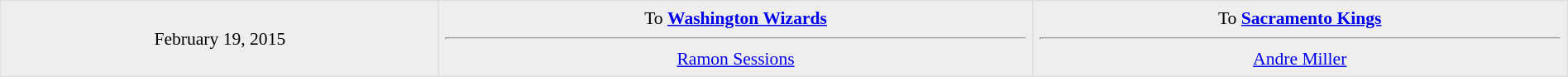<table border=1 style="border-collapse:collapse; font-size:90%; text-align: center; width: 100%" bordercolor="#DFDFDF"  cellpadding="5">
<tr bgcolor="eeeeee">
<td>February 19, 2015</td>
<td>To <strong><a href='#'>Washington Wizards</a></strong><hr><a href='#'>Ramon Sessions</a></td>
<td>To <strong><a href='#'>Sacramento Kings</a></strong><hr><a href='#'>Andre Miller</a></td>
</tr>
</table>
